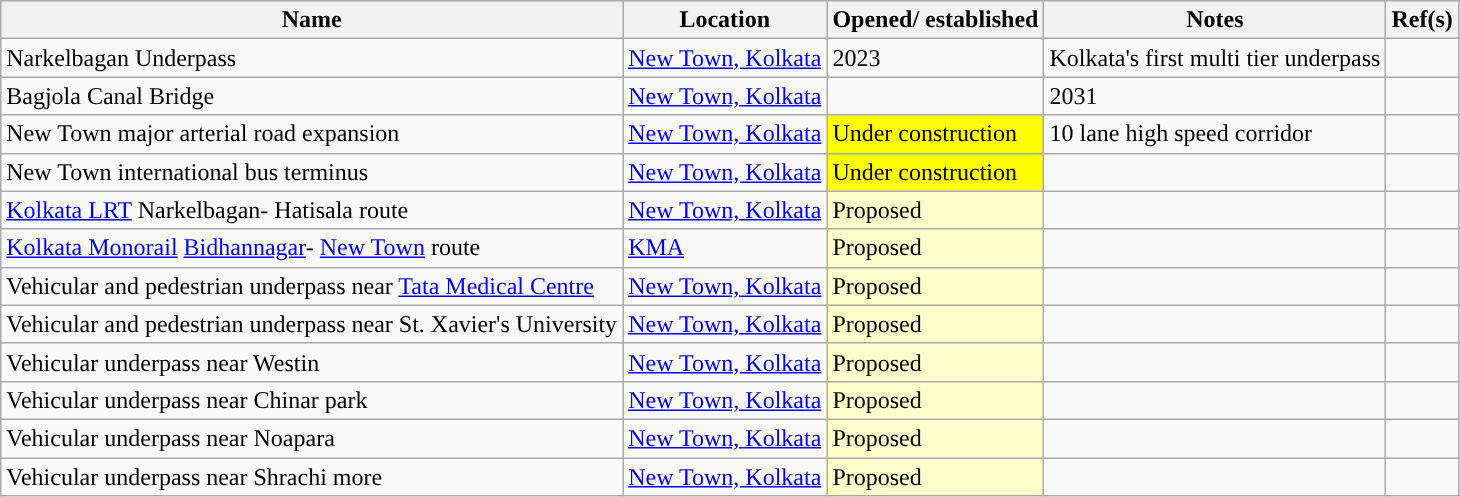<table class="wikitable">
<tr>
<th>Name</th>
<th>Location</th>
<th>Opened/ established</th>
<th>Notes</th>
<th>Ref(s)</th>
</tr>
<tr>
<td>Narkelbagan Underpass</td>
<td><a href='#'>New Town, Kolkata</a></td>
<td>2023</td>
<td>Kolkata's first multi tier underpass</td>
<td></td>
</tr>
<tr>
<td>Bagjola Canal Bridge</td>
<td><a href='#'>New Town, Kolkata</a></td>
<td></td>
<td>2031</td>
<td></td>
</tr>
<tr>
<td>New Town major arterial road expansion</td>
<td><a href='#'>New Town, Kolkata</a></td>
<td style="background:yellow">Under construction</td>
<td>10 lane high speed corridor</td>
<td></td>
</tr>
<tr>
<td>New Town international bus terminus</td>
<td><a href='#'>New Town, Kolkata</a></td>
<td style="background:yellow">Under construction</td>
<td></td>
<td></td>
</tr>
<tr>
<td><a href='#'>Kolkata LRT</a> Narkelbagan- Hatisala route</td>
<td><a href='#'>New Town, Kolkata</a></td>
<td style="background:#ffffcb">Proposed</td>
<td></td>
<td></td>
</tr>
<tr>
<td><a href='#'>Kolkata Monorail</a> <a href='#'>Bidhannagar</a>- <a href='#'>New Town</a> route</td>
<td><a href='#'>KMA</a></td>
<td style="background:#ffffcb">Proposed</td>
<td></td>
<td></td>
</tr>
<tr>
<td>Vehicular and pedestrian underpass near <a href='#'>Tata Medical Centre</a></td>
<td><a href='#'>New Town, Kolkata</a></td>
<td style="background:#ffffcb">Proposed</td>
<td></td>
<td></td>
</tr>
<tr>
<td>Vehicular and pedestrian underpass near St. Xavier's University</td>
<td><a href='#'>New Town, Kolkata</a></td>
<td style="background:#ffffcb">Proposed</td>
<td></td>
<td></td>
</tr>
<tr>
<td>Vehicular underpass near Westin</td>
<td><a href='#'>New Town, Kolkata</a></td>
<td style="background:#ffffcb">Proposed</td>
<td></td>
<td></td>
</tr>
<tr>
<td>Vehicular underpass near Chinar park</td>
<td><a href='#'>New Town, Kolkata</a></td>
<td style="background:#ffffcb">Proposed</td>
<td></td>
<td></td>
</tr>
<tr>
<td>Vehicular underpass near Noapara</td>
<td><a href='#'>New Town, Kolkata</a></td>
<td style="background:#ffffcb">Proposed</td>
<td></td>
<td></td>
</tr>
<tr>
<td>Vehicular underpass near Shrachi more</td>
<td><a href='#'>New Town, Kolkata</a></td>
<td style="background:#ffffcb">Proposed</td>
<td></td>
<td></td>
</tr>
</table>
